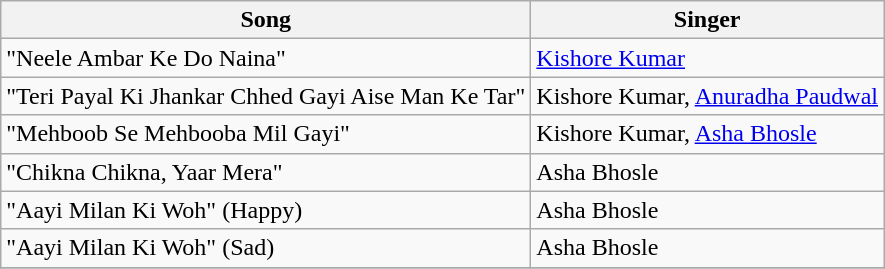<table class="wikitable">
<tr>
<th>Song</th>
<th>Singer</th>
</tr>
<tr>
<td>"Neele Ambar Ke Do Naina"</td>
<td><a href='#'>Kishore Kumar</a></td>
</tr>
<tr>
<td>"Teri Payal Ki Jhankar Chhed Gayi Aise Man Ke Tar"</td>
<td>Kishore Kumar, <a href='#'>Anuradha Paudwal</a></td>
</tr>
<tr>
<td>"Mehboob Se Mehbooba Mil Gayi"</td>
<td>Kishore Kumar, <a href='#'>Asha Bhosle</a></td>
</tr>
<tr>
<td>"Chikna Chikna, Yaar Mera"</td>
<td>Asha Bhosle</td>
</tr>
<tr>
<td>"Aayi Milan Ki Woh" (Happy)</td>
<td>Asha Bhosle</td>
</tr>
<tr>
<td>"Aayi Milan Ki Woh" (Sad)</td>
<td>Asha Bhosle</td>
</tr>
<tr>
</tr>
</table>
